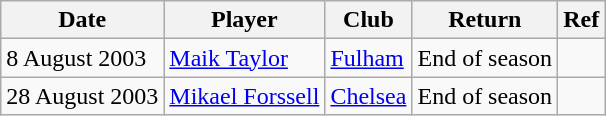<table class="wikitable" style="text-align: left">
<tr>
<th>Date</th>
<th>Player</th>
<th>Club</th>
<th>Return</th>
<th>Ref</th>
</tr>
<tr>
<td>8 August 2003</td>
<td><a href='#'>Maik Taylor</a></td>
<td><a href='#'>Fulham</a></td>
<td>End of season</td>
<td style="text-align: center"></td>
</tr>
<tr>
<td>28 August 2003</td>
<td><a href='#'>Mikael Forssell</a></td>
<td><a href='#'>Chelsea</a></td>
<td>End of season</td>
<td style="text-align: center"></td>
</tr>
</table>
